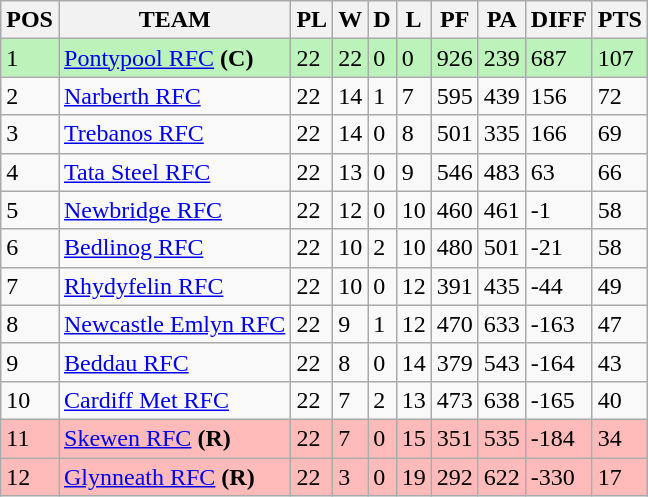<table class="wikitable">
<tr>
<th>POS</th>
<th>TEAM</th>
<th>PL</th>
<th>W</th>
<th>D</th>
<th>L</th>
<th>PF</th>
<th>PA</th>
<th>DIFF</th>
<th>PTS</th>
</tr>
<tr>
<td style="background: #bcf3bb">1</td>
<td style="background: #bcf3bb"><a href='#'>Pontypool RFC</a> <strong>(C)</strong></td>
<td style="background: #bcf3bb">22</td>
<td style="background: #bcf3bb">22</td>
<td style="background: #bcf3bb">0</td>
<td style="background: #bcf3bb">0</td>
<td style="background: #bcf3bb">926</td>
<td style="background: #bcf3bb">239</td>
<td style="background: #bcf3bb">687</td>
<td style="background: #bcf3bb">107</td>
</tr>
<tr>
<td>2</td>
<td><a href='#'>Narberth RFC</a></td>
<td>22</td>
<td>14</td>
<td>1</td>
<td>7</td>
<td>595</td>
<td>439</td>
<td>156</td>
<td>72</td>
</tr>
<tr>
<td>3</td>
<td><a href='#'>Trebanos RFC</a></td>
<td>22</td>
<td>14</td>
<td>0</td>
<td>8</td>
<td>501</td>
<td>335</td>
<td>166</td>
<td>69</td>
</tr>
<tr>
<td>4</td>
<td><a href='#'>Tata Steel RFC</a></td>
<td>22</td>
<td>13</td>
<td>0</td>
<td>9</td>
<td>546</td>
<td>483</td>
<td>63</td>
<td>66</td>
</tr>
<tr>
<td>5</td>
<td><a href='#'>Newbridge RFC</a></td>
<td>22</td>
<td>12</td>
<td>0</td>
<td>10</td>
<td>460</td>
<td>461</td>
<td>-1</td>
<td>58</td>
</tr>
<tr>
<td>6</td>
<td><a href='#'>Bedlinog RFC</a></td>
<td>22</td>
<td>10</td>
<td>2</td>
<td>10</td>
<td>480</td>
<td>501</td>
<td>-21</td>
<td>58</td>
</tr>
<tr>
<td>7</td>
<td><a href='#'>Rhydyfelin RFC</a></td>
<td>22</td>
<td>10</td>
<td>0</td>
<td>12</td>
<td>391</td>
<td>435</td>
<td>-44</td>
<td>49</td>
</tr>
<tr>
<td>8</td>
<td><a href='#'>Newcastle Emlyn RFC</a></td>
<td>22</td>
<td>9</td>
<td>1</td>
<td>12</td>
<td>470</td>
<td>633</td>
<td>-163</td>
<td>47</td>
</tr>
<tr>
<td>9</td>
<td><a href='#'>Beddau RFC</a></td>
<td>22</td>
<td>8</td>
<td>0</td>
<td>14</td>
<td>379</td>
<td>543</td>
<td>-164</td>
<td>43</td>
</tr>
<tr>
<td>10</td>
<td><a href='#'>Cardiff Met RFC</a></td>
<td>22</td>
<td>7</td>
<td>2</td>
<td>13</td>
<td>473</td>
<td>638</td>
<td>-165</td>
<td>40</td>
</tr>
<tr>
<td style="background: #ffbbba">11</td>
<td style="background: #ffbbba"><a href='#'>Skewen RFC</a> <strong>(R)</strong></td>
<td style="background: #ffbbba">22</td>
<td style="background: #ffbbba">7</td>
<td style="background: #ffbbba">0</td>
<td style="background: #ffbbba">15</td>
<td style="background: #ffbbba">351</td>
<td style="background: #ffbbba">535</td>
<td style="background: #ffbbba">-184</td>
<td style="background: #ffbbba">34</td>
</tr>
<tr>
<td style="background: #ffbbba">12</td>
<td style="background: #ffbbba"><a href='#'>Glynneath RFC</a> <strong>(R)</strong></td>
<td style="background: #ffbbba">22</td>
<td style="background: #ffbbba">3</td>
<td style="background: #ffbbba">0</td>
<td style="background: #ffbbba">19</td>
<td style="background: #ffbbba">292</td>
<td style="background: #ffbbba">622</td>
<td style="background: #ffbbba">-330</td>
<td style="background: #ffbbba">17</td>
</tr>
</table>
